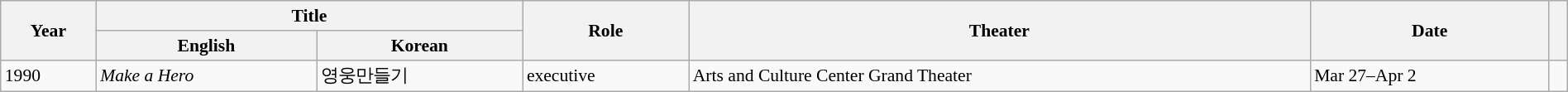<table class="wikitable sortable" style="clear:none; font-size:90%; padding:0 auto; width:100%; margin:auto">
<tr>
<th rowspan="2" scope="col">Year</th>
<th colspan="2" scope="col">Title</th>
<th rowspan="2" scope="col">Role</th>
<th rowspan="2" scope="col">Theater</th>
<th rowspan="2" scope="col">Date</th>
<th rowspan="2" class="unsortable" scope="col"></th>
</tr>
<tr>
<th>English</th>
<th>Korean</th>
</tr>
<tr>
<td>1990</td>
<td><em>Make a Hero</em></td>
<td>영웅만들기</td>
<td>executive</td>
<td>Arts and Culture Center Grand Theater</td>
<td>Mar 27–Apr 2</td>
<td></td>
</tr>
</table>
